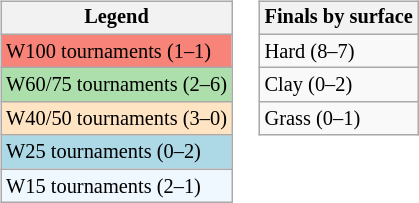<table>
<tr valign=top>
<td><br><table class=wikitable style="font-size:85%">
<tr>
<th>Legend</th>
</tr>
<tr style="background:#f88379;">
<td>W100 tournaments (1–1)</td>
</tr>
<tr style="background:#addfad;">
<td>W60/75 tournaments (2–6)</td>
</tr>
<tr style="background:#ffe4c4;">
<td>W40/50 tournaments (3–0)</td>
</tr>
<tr style="background:lightblue;">
<td>W25 tournaments (0–2)</td>
</tr>
<tr style="background:#f0f8ff;">
<td>W15 tournaments (2–1)</td>
</tr>
</table>
</td>
<td><br><table class=wikitable style="font-size:85%">
<tr>
<th>Finals by surface</th>
</tr>
<tr>
<td>Hard (8–7)</td>
</tr>
<tr>
<td>Clay (0–2)</td>
</tr>
<tr>
<td>Grass (0–1)</td>
</tr>
</table>
</td>
</tr>
</table>
